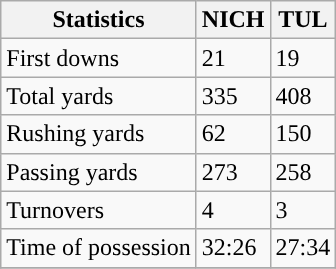<table class="wikitable" style="float: left;">
<tr>
<th>Statistics</th>
<th>NICH</th>
<th>TUL</th>
</tr>
<tr>
<td>First downs</td>
<td>21</td>
<td>19</td>
</tr>
<tr>
<td>Total yards</td>
<td>335</td>
<td>408</td>
</tr>
<tr>
<td>Rushing yards</td>
<td>62</td>
<td>150</td>
</tr>
<tr>
<td>Passing yards</td>
<td>273</td>
<td>258</td>
</tr>
<tr>
<td>Turnovers</td>
<td>4</td>
<td>3</td>
</tr>
<tr>
<td>Time of possession</td>
<td>32:26</td>
<td>27:34</td>
</tr>
<tr>
</tr>
</table>
